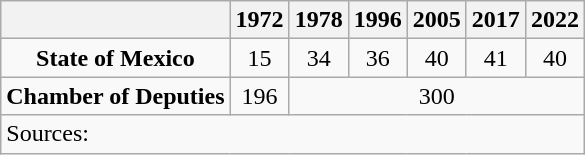<table class="wikitable" style="text-align: center">
<tr>
<th></th>
<th>1972</th>
<th>1978</th>
<th>1996</th>
<th>2005</th>
<th>2017</th>
<th>2022</th>
</tr>
<tr>
<td><strong>State of Mexico</strong></td>
<td>15</td>
<td>34</td>
<td>36</td>
<td>40</td>
<td>41</td>
<td>40</td>
</tr>
<tr>
<td><strong>Chamber of Deputies</strong></td>
<td>196</td>
<td colspan=5>300</td>
</tr>
<tr>
<td colspan=7 style="text-align: left">Sources: </td>
</tr>
</table>
